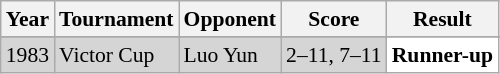<table class="sortable wikitable" style="font-size:90%;">
<tr>
<th>Year</th>
<th>Tournament</th>
<th>Opponent</th>
<th>Score</th>
<th>Result</th>
</tr>
<tr>
</tr>
<tr style="background:#D5D5D5">
<td align="center">1983</td>
<td align="left">Victor Cup</td>
<td align="left"> Luo Yun</td>
<td align="left">2–11, 7–11</td>
<td style="text-align:left; background:white"> <strong>Runner-up</strong></td>
</tr>
</table>
